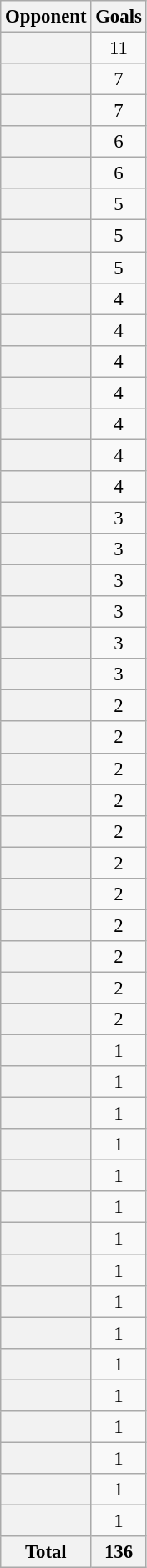<table class="wikitable plainrowheaders sortable" style="text-align:center; font-size:95%">
<tr>
<th scope="col">Opponent</th>
<th scope="col">Goals</th>
</tr>
<tr>
<th scope="row"></th>
<td>11</td>
</tr>
<tr>
<th scope="row"></th>
<td>7</td>
</tr>
<tr>
<th scope="row"></th>
<td>7</td>
</tr>
<tr>
<th scope="row"></th>
<td>6</td>
</tr>
<tr>
<th scope="row"></th>
<td>6</td>
</tr>
<tr>
<th scope="row"></th>
<td>5</td>
</tr>
<tr>
<th scope="row"></th>
<td>5</td>
</tr>
<tr>
<th scope="row"></th>
<td>5</td>
</tr>
<tr>
<th scope="row"></th>
<td>4</td>
</tr>
<tr>
<th scope="row"></th>
<td>4</td>
</tr>
<tr>
<th scope="row"></th>
<td>4</td>
</tr>
<tr>
<th scope="row"></th>
<td>4</td>
</tr>
<tr>
<th scope="row"></th>
<td>4</td>
</tr>
<tr>
<th scope="row"></th>
<td>4</td>
</tr>
<tr>
<th scope="row"></th>
<td>4</td>
</tr>
<tr>
<th scope="row"></th>
<td>3</td>
</tr>
<tr>
<th scope="row"></th>
<td>3</td>
</tr>
<tr>
<th scope="row"></th>
<td>3</td>
</tr>
<tr>
<th scope="row"></th>
<td>3</td>
</tr>
<tr>
<th scope="row"></th>
<td>3</td>
</tr>
<tr>
<th scope="row"></th>
<td>3</td>
</tr>
<tr>
<th scope="row"></th>
<td>2</td>
</tr>
<tr>
<th scope="row"></th>
<td>2</td>
</tr>
<tr>
<th scope="row"></th>
<td>2</td>
</tr>
<tr>
<th scope="row"></th>
<td>2</td>
</tr>
<tr>
<th scope="row"></th>
<td>2</td>
</tr>
<tr>
<th scope="row"></th>
<td>2</td>
</tr>
<tr>
<th scope="row"></th>
<td>2</td>
</tr>
<tr>
<th scope="row"></th>
<td>2</td>
</tr>
<tr>
<th scope="row"></th>
<td>2</td>
</tr>
<tr>
<th scope="row"></th>
<td>2</td>
</tr>
<tr>
<th scope="row"></th>
<td>2</td>
</tr>
<tr>
<th scope="row"></th>
<td>1</td>
</tr>
<tr>
<th scope="row"></th>
<td>1</td>
</tr>
<tr>
<th scope="row"></th>
<td>1</td>
</tr>
<tr>
<th scope="row"></th>
<td>1</td>
</tr>
<tr>
<th scope="row"></th>
<td>1</td>
</tr>
<tr>
<th scope="row"></th>
<td>1</td>
</tr>
<tr>
<th scope="row"></th>
<td>1</td>
</tr>
<tr>
<th scope="row"></th>
<td>1</td>
</tr>
<tr>
<th scope="row"></th>
<td>1</td>
</tr>
<tr>
<th scope="row"></th>
<td>1</td>
</tr>
<tr>
<th scope="row"></th>
<td>1</td>
</tr>
<tr>
<th scope="row"></th>
<td>1</td>
</tr>
<tr>
<th scope="row"></th>
<td>1</td>
</tr>
<tr>
<th scope="row"></th>
<td>1</td>
</tr>
<tr>
<th scope="row"></th>
<td>1</td>
</tr>
<tr>
<th scope="row"></th>
<td>1</td>
</tr>
<tr>
<th>Total</th>
<th>136</th>
</tr>
</table>
